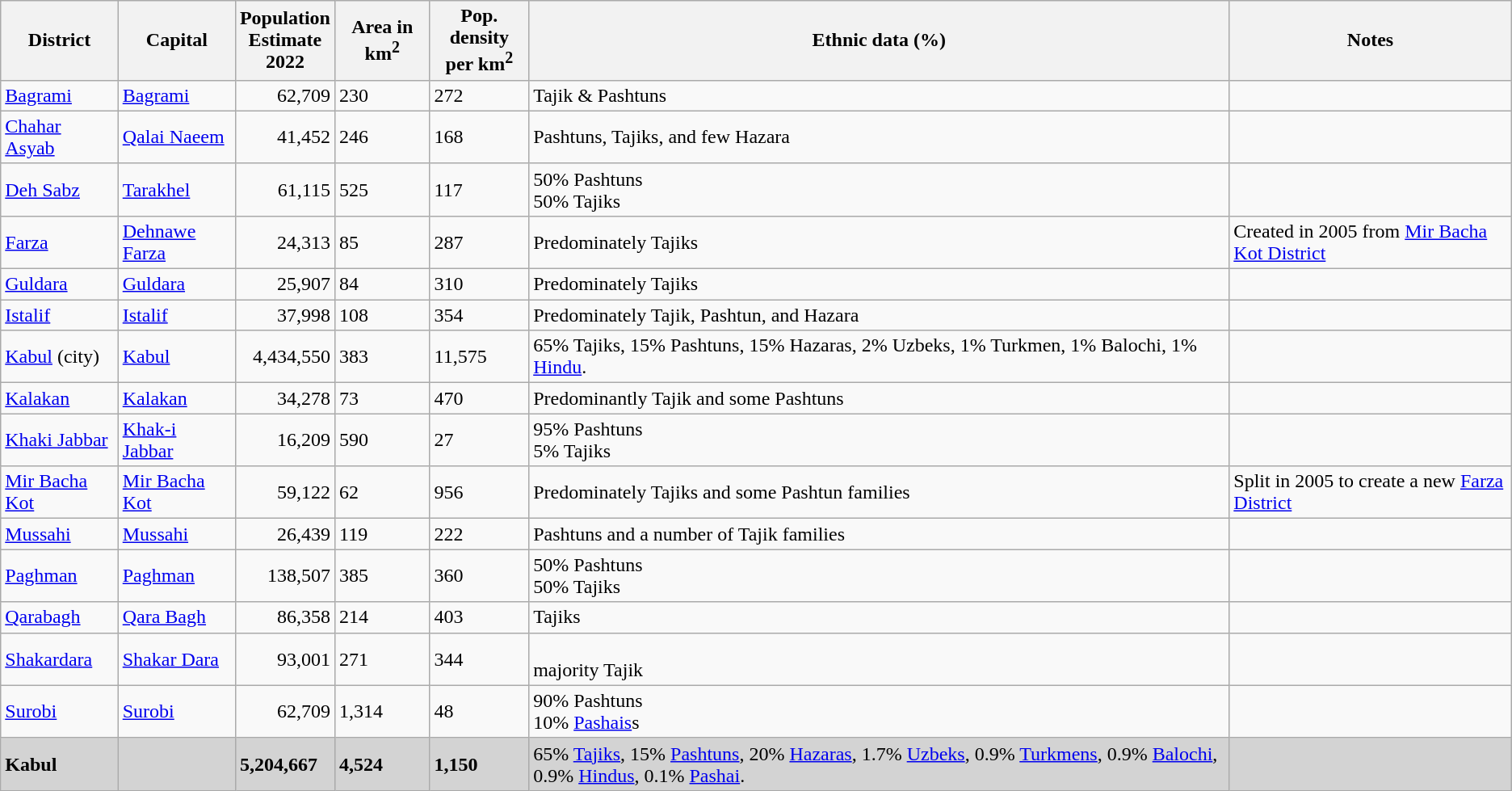<table class="wikitable sortable">
<tr>
<th>District</th>
<th>Capital</th>
<th>Population<br>Estimate<br>2022</th>
<th>Area in km<sup>2</sup></th>
<th>Pop. density<br>per km<sup>2</sup></th>
<th>Ethnic data (%)</th>
<th>Notes</th>
</tr>
<tr>
<td><a href='#'>Bagrami</a></td>
<td><a href='#'>Bagrami</a></td>
<td align=right>62,709</td>
<td>230</td>
<td>272</td>
<td>Tajik & Pashtuns</td>
<td></td>
</tr>
<tr>
<td><a href='#'>Chahar Asyab</a></td>
<td><a href='#'>Qalai Naeem</a></td>
<td align=right>41,452</td>
<td>246</td>
<td>168</td>
<td>Pashtuns, Tajiks, and few Hazara</td>
<td></td>
</tr>
<tr>
<td><a href='#'>Deh Sabz</a></td>
<td><a href='#'>Tarakhel</a></td>
<td align=right>61,115</td>
<td>525</td>
<td>117</td>
<td>50% Pashtuns<br>50% Tajiks</td>
<td></td>
</tr>
<tr>
<td><a href='#'>Farza</a></td>
<td><a href='#'>Dehnawe Farza</a></td>
<td align=right>24,313</td>
<td>85</td>
<td>287</td>
<td>Predominately Tajiks</td>
<td>Created in 2005 from <a href='#'>Mir Bacha Kot District</a></td>
</tr>
<tr>
<td><a href='#'>Guldara</a></td>
<td><a href='#'>Guldara</a></td>
<td align=right>25,907</td>
<td>84</td>
<td>310</td>
<td>Predominately Tajiks<br></td>
<td></td>
</tr>
<tr>
<td><a href='#'>Istalif</a></td>
<td><a href='#'>Istalif</a></td>
<td align=right>37,998</td>
<td>108</td>
<td>354</td>
<td>Predominately Tajik, Pashtun, and Hazara</td>
<td></td>
</tr>
<tr>
<td><a href='#'>Kabul</a> (city)</td>
<td><a href='#'>Kabul</a></td>
<td align=right>4,434,550</td>
<td>383</td>
<td>11,575</td>
<td>65% Tajiks, 15% Pashtuns, 15% Hazaras, 2% Uzbeks, 1% Turkmen, 1% Balochi, 1% <a href='#'>Hindu</a>.</td>
<td></td>
</tr>
<tr>
<td><a href='#'>Kalakan</a></td>
<td><a href='#'>Kalakan</a></td>
<td align=right>34,278</td>
<td>73</td>
<td>470</td>
<td>Predominantly Tajik and some Pashtuns</td>
<td></td>
</tr>
<tr>
<td><a href='#'>Khaki Jabbar</a></td>
<td><a href='#'>Khak-i Jabbar</a></td>
<td align=right>16,209</td>
<td>590</td>
<td>27</td>
<td>95% Pashtuns<br>5% Tajiks</td>
<td></td>
</tr>
<tr>
<td><a href='#'>Mir Bacha Kot</a></td>
<td><a href='#'>Mir Bacha Kot</a></td>
<td align=right>59,122</td>
<td>62</td>
<td>956</td>
<td>Predominately Tajiks and some Pashtun families</td>
<td>Split in 2005 to create a new <a href='#'>Farza District</a></td>
</tr>
<tr>
<td><a href='#'>Mussahi</a></td>
<td><a href='#'>Mussahi</a></td>
<td align=right>26,439</td>
<td>119</td>
<td>222</td>
<td>Pashtuns and a number of Tajik families</td>
<td></td>
</tr>
<tr>
<td><a href='#'>Paghman</a></td>
<td><a href='#'>Paghman</a></td>
<td align=right>138,507</td>
<td>385</td>
<td>360</td>
<td>50% Pashtuns<br>50% Tajiks</td>
<td></td>
</tr>
<tr>
<td><a href='#'>Qarabagh</a></td>
<td><a href='#'>Qara Bagh</a></td>
<td align=right>86,358</td>
<td>214</td>
<td>403</td>
<td>Tajiks</td>
<td></td>
</tr>
<tr>
<td><a href='#'>Shakardara</a></td>
<td><a href='#'>Shakar Dara</a></td>
<td align=right>93,001</td>
<td>271</td>
<td>344</td>
<td><br>majority Tajik</td>
</tr>
<tr>
<td><a href='#'>Surobi</a></td>
<td><a href='#'>Surobi</a></td>
<td align=right>62,709</td>
<td>1,314</td>
<td>48</td>
<td>90% Pashtuns<br>10% <a href='#'>Pashais</a>s</td>
<td></td>
</tr>
<tr bgcolor="#d3d3d3">
<td><strong>Kabul</strong></td>
<td></td>
<td><strong>5,204,667</strong></td>
<td><strong>4,524</strong></td>
<td><strong>1,150</strong></td>
<td>65% <a href='#'>Tajiks</a>, 15% <a href='#'>Pashtuns</a>, 20% <a href='#'>Hazaras</a>, 1.7% <a href='#'>Uzbeks</a>, 0.9% <a href='#'>Turkmens</a>, 0.9% <a href='#'>Balochi</a>, 0.9% <a href='#'>Hindus</a>, 0.1% <a href='#'>Pashai</a>.</td>
<td></td>
</tr>
</table>
